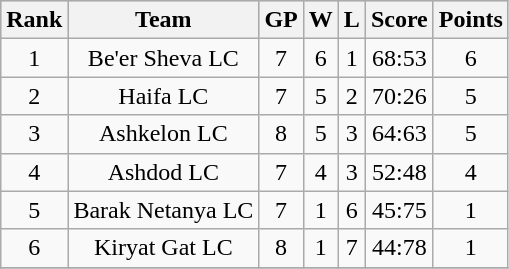<table class="wikitable"  style="text-align:center;">
<tr style="background:#cccccc;">
<th>Rank</th>
<th>Team</th>
<th>GP</th>
<th>W</th>
<th>L</th>
<th>Score</th>
<th>Points</th>
</tr>
<tr>
<td>1</td>
<td>Be'er Sheva LC</td>
<td>7</td>
<td>6</td>
<td>1</td>
<td>68:53</td>
<td>6</td>
</tr>
<tr>
<td>2</td>
<td>Haifa LC</td>
<td>7</td>
<td>5</td>
<td>2</td>
<td>70:26</td>
<td>5</td>
</tr>
<tr>
<td>3</td>
<td>Ashkelon LC</td>
<td>8</td>
<td>5</td>
<td>3</td>
<td>64:63</td>
<td>5</td>
</tr>
<tr>
<td>4</td>
<td>Ashdod LC</td>
<td>7</td>
<td>4</td>
<td>3</td>
<td>52:48</td>
<td>4</td>
</tr>
<tr>
<td>5</td>
<td>Barak Netanya LC</td>
<td>7</td>
<td>1</td>
<td>6</td>
<td>45:75</td>
<td>1</td>
</tr>
<tr>
<td>6</td>
<td>Kiryat Gat LC</td>
<td>8</td>
<td>1</td>
<td>7</td>
<td>44:78</td>
<td>1</td>
</tr>
<tr>
</tr>
</table>
